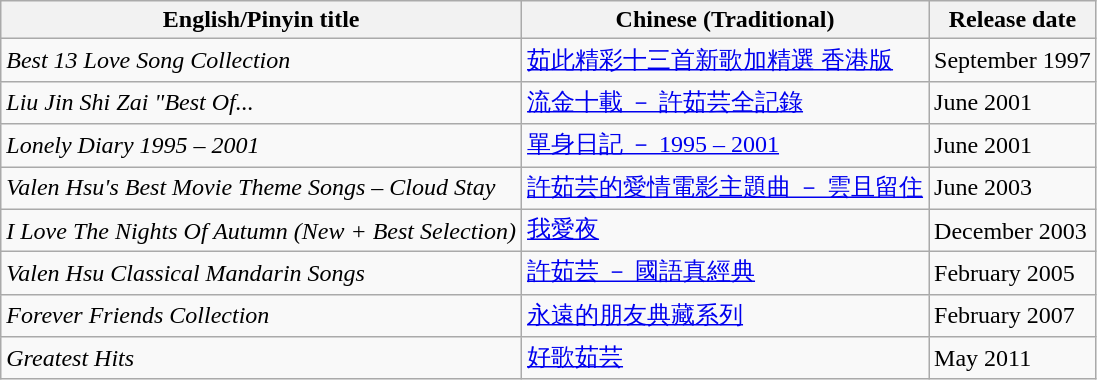<table class="wikitable">
<tr>
<th>English/Pinyin title</th>
<th>Chinese (Traditional)</th>
<th>Release date</th>
</tr>
<tr>
<td><em>Best 13 Love Song Collection</em></td>
<td><a href='#'>茹此精彩十三首新歌加精選 香港版</a></td>
<td>September 1997</td>
</tr>
<tr>
<td><em>Liu Jin Shi Zai "Best Of...</em></td>
<td><a href='#'>流金十載 － 許茹芸全記錄</a></td>
<td>June 2001</td>
</tr>
<tr>
<td><em>Lonely Diary 1995 – 2001</em></td>
<td><a href='#'>單身日記 － 1995 – 2001</a></td>
<td>June 2001</td>
</tr>
<tr>
<td><em>Valen Hsu's Best Movie Theme Songs – Cloud Stay</em></td>
<td><a href='#'>許茹芸的愛情電影主題曲 － 雲且留住</a></td>
<td>June 2003</td>
</tr>
<tr>
<td><em>I Love The Nights Of Autumn (New + Best Selection)</em></td>
<td><a href='#'>我愛夜</a></td>
<td>December 2003</td>
</tr>
<tr>
<td><em>Valen Hsu Classical Mandarin Songs</em></td>
<td><a href='#'>許茹芸 － 國語真經典</a></td>
<td>February 2005</td>
</tr>
<tr>
<td><em>Forever Friends Collection</em></td>
<td><a href='#'>永遠的朋友典藏系列</a></td>
<td>February 2007</td>
</tr>
<tr>
<td><em>Greatest Hits</em></td>
<td><a href='#'>好歌茹芸</a></td>
<td>May 2011</td>
</tr>
</table>
